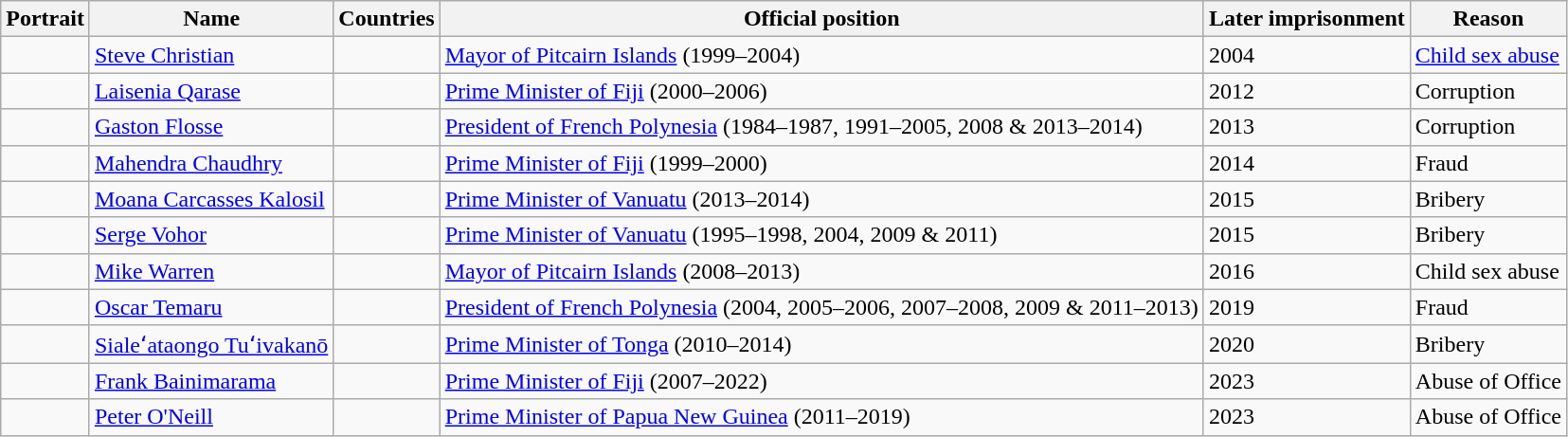<table class="wikitable sortable">
<tr>
<th class=unsortable>Portrait</th>
<th>Name</th>
<th>Countries</th>
<th>Official position</th>
<th>Later imprisonment</th>
<th>Reason</th>
</tr>
<tr>
<td></td>
<td><a href='#'>Steve Christian</a></td>
<td></td>
<td><a href='#'>Mayor of Pitcairn Islands</a> (1999–2004)</td>
<td>2004</td>
<td><a href='#'>Child sex abuse</a></td>
</tr>
<tr>
<td></td>
<td><a href='#'>Laisenia Qarase</a></td>
<td></td>
<td><a href='#'>Prime Minister of Fiji</a> (2000–2006)</td>
<td>2012</td>
<td>Corruption</td>
</tr>
<tr>
<td></td>
<td><a href='#'>Gaston Flosse</a></td>
<td></td>
<td><a href='#'>President of French Polynesia</a> (1984–1987, 1991–2005, 2008 & 2013–2014)</td>
<td>2013</td>
<td>Corruption</td>
</tr>
<tr>
<td></td>
<td><a href='#'>Mahendra Chaudhry</a></td>
<td></td>
<td><a href='#'>Prime Minister of Fiji</a> (1999–2000)</td>
<td>2014</td>
<td>Fraud</td>
</tr>
<tr>
<td></td>
<td><a href='#'>Moana Carcasses Kalosil</a></td>
<td></td>
<td><a href='#'>Prime Minister of Vanuatu</a> (2013–2014)</td>
<td>2015</td>
<td>Bribery</td>
</tr>
<tr>
<td></td>
<td><a href='#'>Serge Vohor</a></td>
<td></td>
<td><a href='#'>Prime Minister of Vanuatu</a> (1995–1998, 2004, 2009 & 2011)</td>
<td>2015</td>
<td>Bribery</td>
</tr>
<tr>
<td></td>
<td><a href='#'>Mike Warren</a></td>
<td></td>
<td><a href='#'>Mayor of Pitcairn Islands</a> (2008–2013)</td>
<td>2016</td>
<td>Child sex abuse</td>
</tr>
<tr>
<td></td>
<td><a href='#'>Oscar Temaru</a></td>
<td></td>
<td><a href='#'>President of French Polynesia</a> (2004, 2005–2006, 2007–2008, 2009 & 2011–2013)</td>
<td>2019</td>
<td>Fraud</td>
</tr>
<tr>
<td></td>
<td><a href='#'>Sialeʻataongo Tuʻivakanō</a></td>
<td></td>
<td><a href='#'>Prime Minister of Tonga</a> (2010–2014)</td>
<td>2020</td>
<td>Bribery</td>
</tr>
<tr>
<td></td>
<td><a href='#'>Frank Bainimarama</a></td>
<td></td>
<td><a href='#'>Prime Minister of Fiji</a> (2007–2022)</td>
<td>2023</td>
<td>Abuse of Office</td>
</tr>
<tr>
<td></td>
<td><a href='#'>Peter O'Neill</a></td>
<td></td>
<td><a href='#'>Prime Minister of Papua New Guinea</a> (2011–2019)</td>
<td>2023</td>
<td>Abuse of Office</td>
</tr>
</table>
